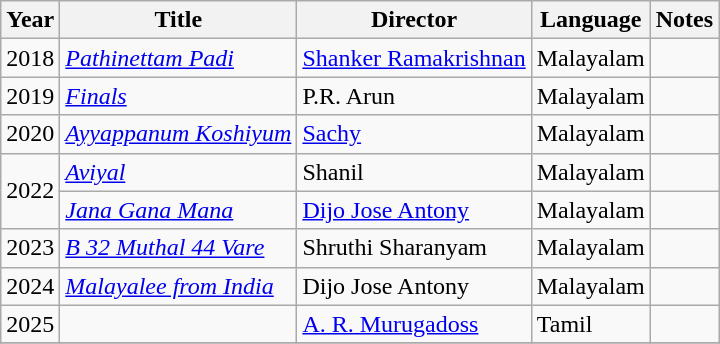<table class="wikitable sortable">
<tr>
<th>Year</th>
<th>Title</th>
<th>Director</th>
<th>Language</th>
<th class="unsortable">Notes</th>
</tr>
<tr>
<td>2018</td>
<td><em><a href='#'>Pathinettam Padi</a></em></td>
<td><a href='#'>Shanker Ramakrishnan</a></td>
<td>Malayalam</td>
<td></td>
</tr>
<tr>
<td>2019</td>
<td><em><a href='#'>Finals</a></em></td>
<td>P.R. Arun</td>
<td>Malayalam</td>
<td></td>
</tr>
<tr>
<td>2020</td>
<td><em><a href='#'>Ayyappanum Koshiyum</a></em></td>
<td><a href='#'>Sachy</a></td>
<td>Malayalam</td>
<td></td>
</tr>
<tr>
<td rowspan =2>2022</td>
<td><em><a href='#'>Aviyal</a></em></td>
<td>Shanil</td>
<td>Malayalam</td>
<td></td>
</tr>
<tr>
<td><em><a href='#'>Jana Gana Mana</a></em></td>
<td><a href='#'>Dijo Jose Antony</a></td>
<td>Malayalam</td>
<td></td>
</tr>
<tr>
<td>2023</td>
<td><em><a href='#'>B 32 Muthal 44 Vare</a></em></td>
<td>Shruthi Sharanyam</td>
<td>Malayalam</td>
<td></td>
</tr>
<tr>
<td>2024</td>
<td><em><a href='#'>Malayalee from India</a></em></td>
<td>Dijo Jose Antony</td>
<td>Malayalam</td>
<td></td>
</tr>
<tr>
<td>2025</td>
<td></td>
<td><a href='#'>A. R. Murugadoss</a></td>
<td>Tamil</td>
<td></td>
</tr>
<tr>
</tr>
</table>
